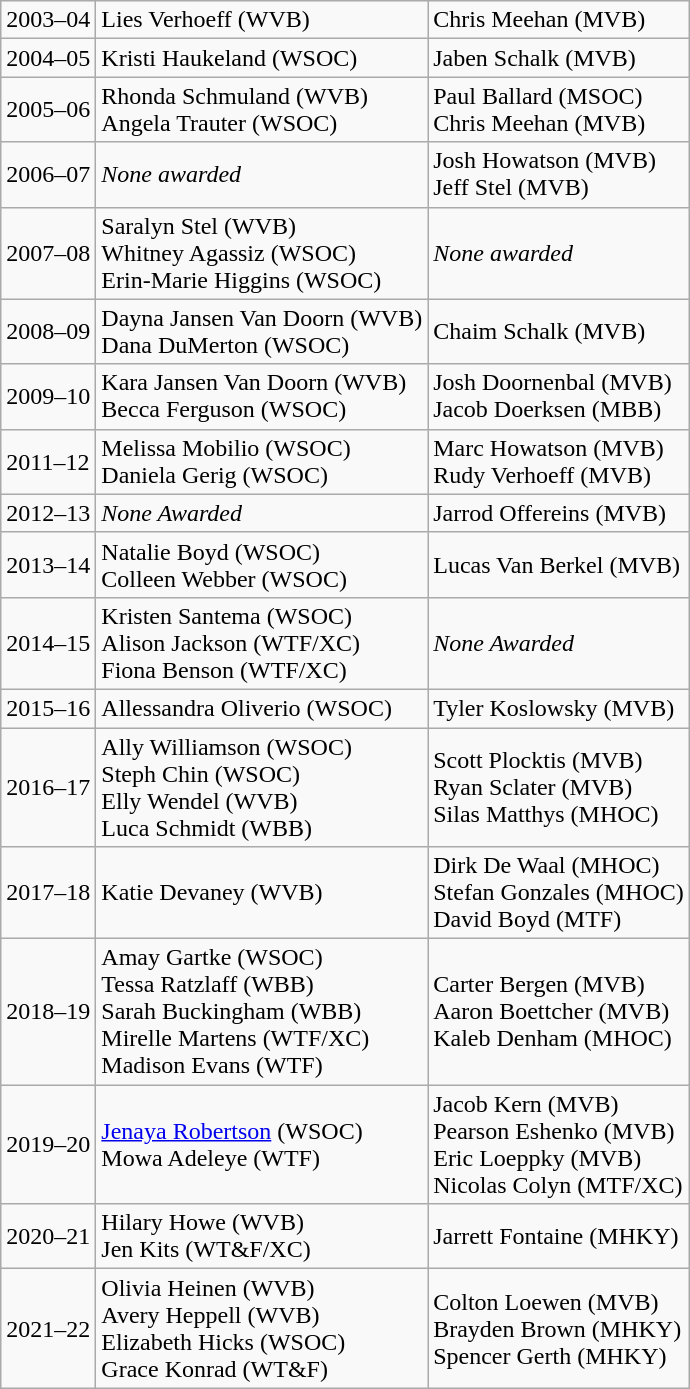<table class="wikitable">
<tr>
<td>2003–04</td>
<td>Lies Verhoeff (WVB)</td>
<td>Chris Meehan (MVB)</td>
</tr>
<tr>
<td>2004–05</td>
<td>Kristi Haukeland (WSOC)</td>
<td>Jaben Schalk (MVB)</td>
</tr>
<tr>
<td>2005–06</td>
<td>Rhonda Schmuland (WVB)<br>Angela Trauter (WSOC)</td>
<td>Paul Ballard (MSOC)<br>Chris Meehan (MVB)</td>
</tr>
<tr>
<td>2006–07</td>
<td><em>None awarded</em></td>
<td>Josh Howatson (MVB)<br>Jeff Stel (MVB)</td>
</tr>
<tr>
<td>2007–08</td>
<td>Saralyn Stel (WVB)<br>Whitney Agassiz (WSOC)<br>Erin-Marie Higgins (WSOC)</td>
<td><em>None awarded</em></td>
</tr>
<tr>
<td>2008–09</td>
<td>Dayna Jansen Van Doorn (WVB)<br>Dana DuMerton (WSOC)</td>
<td>Chaim Schalk (MVB)</td>
</tr>
<tr>
<td>2009–10</td>
<td>Kara Jansen Van Doorn (WVB)<br>Becca Ferguson (WSOC)</td>
<td>Josh Doornenbal (MVB)<br>Jacob Doerksen (MBB)</td>
</tr>
<tr>
<td>2011–12</td>
<td>Melissa Mobilio (WSOC)<br>Daniela Gerig (WSOC)</td>
<td>Marc Howatson (MVB)<br>Rudy Verhoeff (MVB)</td>
</tr>
<tr>
<td>2012–13</td>
<td><em>None Awarded</em></td>
<td>Jarrod Offereins (MVB)</td>
</tr>
<tr>
<td>2013–14</td>
<td>Natalie Boyd (WSOC)<br>Colleen Webber (WSOC)</td>
<td>Lucas Van Berkel (MVB)</td>
</tr>
<tr>
<td>2014–15</td>
<td>Kristen Santema (WSOC)<br>Alison Jackson (WTF/XC)<br>Fiona Benson (WTF/XC)</td>
<td><em>None Awarded</em></td>
</tr>
<tr>
<td>2015–16</td>
<td>Allessandra Oliverio (WSOC)</td>
<td>Tyler Koslowsky (MVB)</td>
</tr>
<tr>
<td>2016–17</td>
<td>Ally Williamson (WSOC)<br>Steph Chin (WSOC)<br>Elly Wendel (WVB)<br>Luca Schmidt (WBB)</td>
<td>Scott Plocktis (MVB)<br>Ryan Sclater (MVB)<br>Silas Matthys (MHOC)</td>
</tr>
<tr>
<td>2017–18</td>
<td>Katie Devaney (WVB)</td>
<td>Dirk De Waal (MHOC)<br>Stefan Gonzales (MHOC)<br>David Boyd (MTF)</td>
</tr>
<tr>
<td>2018–19</td>
<td>Amay Gartke (WSOC)<br>Tessa Ratzlaff (WBB)<br>Sarah Buckingham (WBB)<br>Mirelle Martens (WTF/XC)<br>Madison Evans (WTF)</td>
<td>Carter Bergen (MVB)<br>Aaron Boettcher (MVB)<br>Kaleb Denham (MHOC)</td>
</tr>
<tr>
<td>2019–20</td>
<td><a href='#'>Jenaya Robertson</a> (WSOC)<br>Mowa Adeleye (WTF)</td>
<td>Jacob Kern (MVB)<br>Pearson Eshenko (MVB)<br>Eric Loeppky (MVB)<br>Nicolas Colyn (MTF/XC)</td>
</tr>
<tr>
<td>2020–21</td>
<td>Hilary Howe (WVB)<br>Jen Kits (WT&F/XC)</td>
<td>Jarrett Fontaine (MHKY)</td>
</tr>
<tr>
<td>2021–22</td>
<td>Olivia Heinen (WVB)<br>Avery Heppell (WVB)<br>Elizabeth Hicks (WSOC)<br>Grace Konrad (WT&F)</td>
<td>Colton Loewen (MVB)<br>Brayden Brown (MHKY)<br>Spencer Gerth (MHKY)</td>
</tr>
</table>
